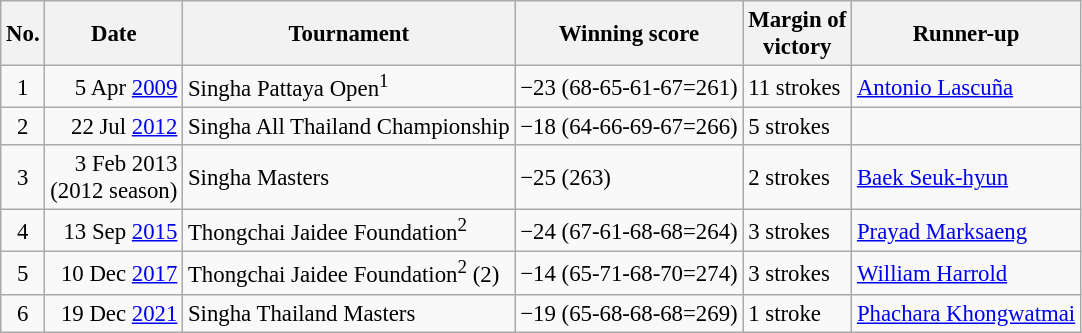<table class="wikitable" style="font-size:95%;">
<tr>
<th>No.</th>
<th>Date</th>
<th>Tournament</th>
<th>Winning score</th>
<th>Margin of<br>victory</th>
<th>Runner-up</th>
</tr>
<tr>
<td align=center>1</td>
<td align=right>5 Apr <a href='#'>2009</a></td>
<td>Singha Pattaya Open<sup>1</sup></td>
<td>−23 (68-65-61-67=261)</td>
<td>11 strokes</td>
<td> <a href='#'>Antonio Lascuña</a></td>
</tr>
<tr>
<td align=center>2</td>
<td align=right>22 Jul <a href='#'>2012</a></td>
<td>Singha All Thailand Championship</td>
<td>−18 (64-66-69-67=266)</td>
<td>5 strokes</td>
<td></td>
</tr>
<tr>
<td align=center>3</td>
<td align=right>3 Feb 2013<br>(2012 season)</td>
<td>Singha Masters</td>
<td>−25 (263)</td>
<td>2 strokes</td>
<td> <a href='#'>Baek Seuk-hyun</a></td>
</tr>
<tr>
<td align=center>4</td>
<td align=right>13 Sep <a href='#'>2015</a></td>
<td>Thongchai Jaidee Foundation<sup>2</sup></td>
<td>−24 (67-61-68-68=264)</td>
<td>3 strokes</td>
<td> <a href='#'>Prayad Marksaeng</a></td>
</tr>
<tr>
<td align=center>5</td>
<td align=right>10 Dec <a href='#'>2017</a></td>
<td>Thongchai Jaidee Foundation<sup>2</sup> (2)</td>
<td>−14 (65-71-68-70=274)</td>
<td>3 strokes</td>
<td> <a href='#'>William Harrold</a></td>
</tr>
<tr>
<td align=center>6</td>
<td align=right>19 Dec <a href='#'>2021</a></td>
<td>Singha Thailand Masters</td>
<td>−19 (65-68-68-68=269)</td>
<td>1 stroke</td>
<td> <a href='#'>Phachara Khongwatmai</a></td>
</tr>
</table>
